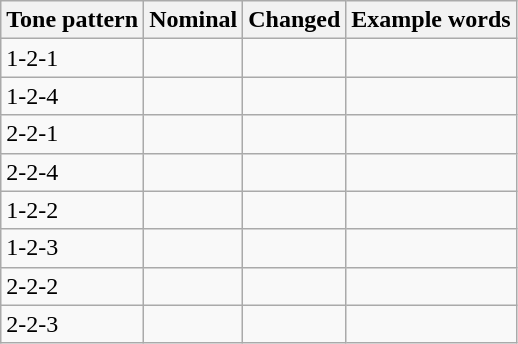<table class="wikitable">
<tr>
<th>Tone pattern</th>
<th>Nominal</th>
<th>Changed</th>
<th>Example words</th>
</tr>
<tr>
<td>1-2-1</td>
<td></td>
<td></td>
<td></td>
</tr>
<tr>
<td>1-2-4</td>
<td></td>
<td></td>
<td></td>
</tr>
<tr>
<td>2-2-1</td>
<td></td>
<td></td>
<td></td>
</tr>
<tr>
<td>2-2-4</td>
<td></td>
<td></td>
<td></td>
</tr>
<tr>
<td>1-2-2</td>
<td></td>
<td></td>
<td></td>
</tr>
<tr>
<td>1-2-3</td>
<td></td>
<td></td>
<td></td>
</tr>
<tr>
<td>2-2-2</td>
<td></td>
<td></td>
<td></td>
</tr>
<tr>
<td>2-2-3</td>
<td></td>
<td></td>
<td></td>
</tr>
</table>
